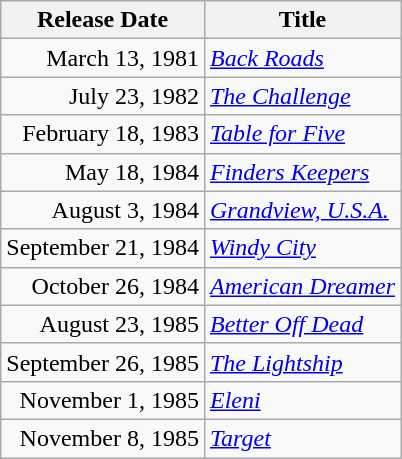<table class="wikitable sortable">
<tr>
<th>Release Date</th>
<th>Title</th>
</tr>
<tr>
<td align="right">March 13, 1981</td>
<td><em><a href='#'>Back Roads</a></em></td>
</tr>
<tr>
<td align="right">July 23, 1982</td>
<td><em><a href='#'>The Challenge</a></em></td>
</tr>
<tr>
<td align="right">February 18, 1983</td>
<td><em><a href='#'>Table for Five</a></em></td>
</tr>
<tr>
<td align="right">May 18, 1984</td>
<td><em><a href='#'>Finders Keepers</a></em></td>
</tr>
<tr>
<td align="right">August 3, 1984</td>
<td><em><a href='#'>Grandview, U.S.A.</a></em></td>
</tr>
<tr>
<td align="right">September 21, 1984</td>
<td><em><a href='#'>Windy City</a></em></td>
</tr>
<tr>
<td align="right">October 26, 1984</td>
<td><em><a href='#'>American Dreamer</a></em></td>
</tr>
<tr>
<td align="right">August 23, 1985</td>
<td><em><a href='#'>Better Off Dead</a></em></td>
</tr>
<tr>
<td align="right">September 26, 1985</td>
<td><em><a href='#'>The Lightship</a></em></td>
</tr>
<tr>
<td align="right">November 1, 1985</td>
<td><em><a href='#'>Eleni</a></em></td>
</tr>
<tr>
<td align="right">November 8, 1985</td>
<td><em><a href='#'>Target</a></em></td>
</tr>
</table>
